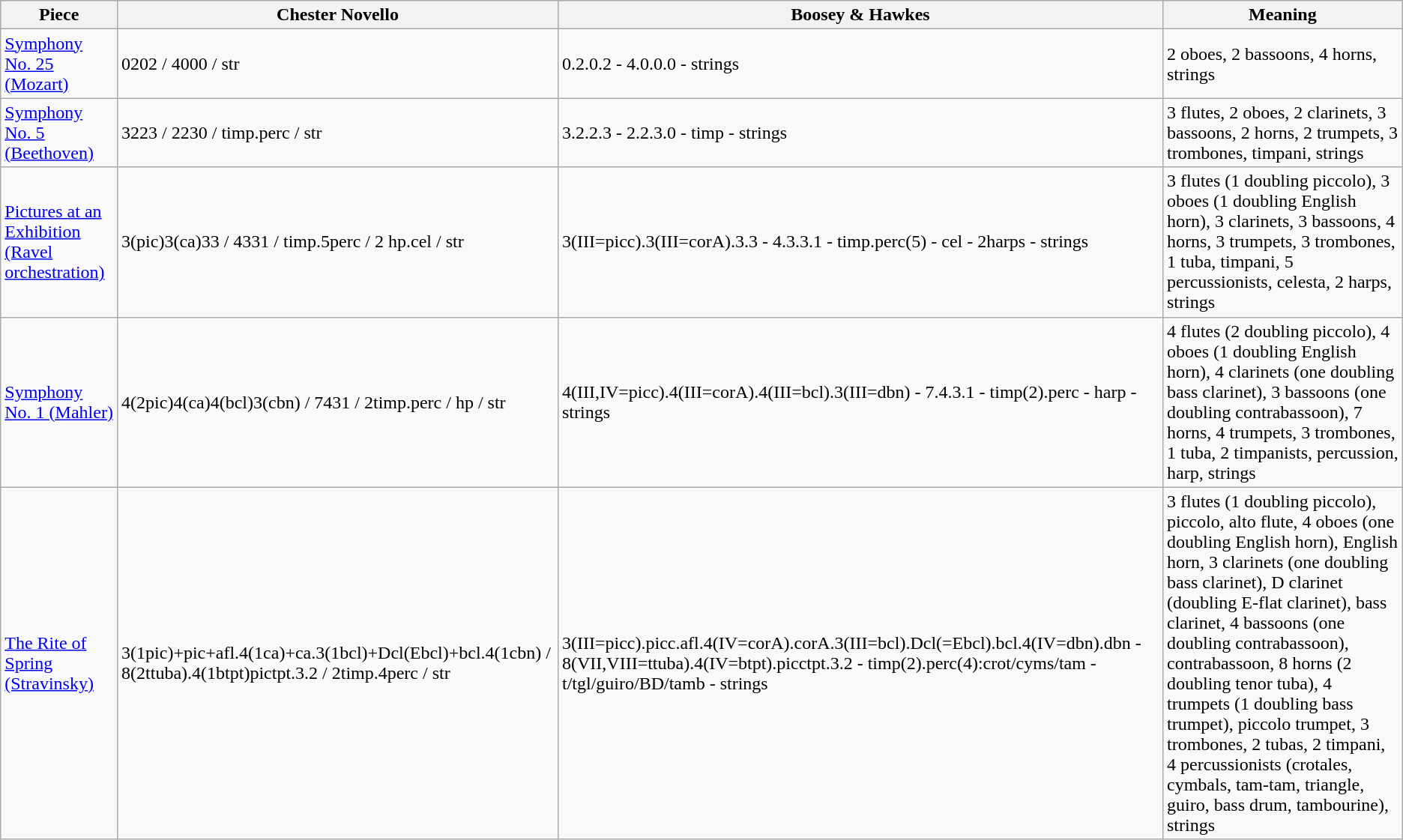<table class="wikitable">
<tr>
<th>Piece</th>
<th>Chester Novello</th>
<th>Boosey & Hawkes</th>
<th>Meaning</th>
</tr>
<tr>
<td><a href='#'>Symphony No. 25 (Mozart)</a></td>
<td>0202 / 4000 / str</td>
<td>0.2.0.2 - 4.0.0.0 - strings</td>
<td>2 oboes, 2 bassoons, 4 horns, strings</td>
</tr>
<tr>
<td><a href='#'>Symphony No. 5 (Beethoven)</a></td>
<td>3223 / 2230 / timp.perc / str</td>
<td>3.2.2.3 - 2.2.3.0 - timp - strings</td>
<td>3 flutes, 2 oboes, 2 clarinets, 3 bassoons, 2 horns, 2 trumpets, 3 trombones, timpani, strings</td>
</tr>
<tr>
<td><a href='#'>Pictures at an Exhibition (Ravel orchestration)</a></td>
<td>3(pic)3(ca)33 / 4331 / timp.5perc / 2 hp.cel / str</td>
<td>3(III=picc).3(III=corA).3.3 - 4.3.3.1 - timp.perc(5) - cel - 2harps - strings</td>
<td>3 flutes (1 doubling piccolo), 3 oboes (1 doubling English horn), 3 clarinets, 3 bassoons, 4 horns, 3 trumpets, 3 trombones, 1 tuba, timpani, 5 percussionists, celesta, 2 harps, strings</td>
</tr>
<tr>
<td><a href='#'>Symphony No. 1 (Mahler)</a></td>
<td>4(2pic)4(ca)4(bcl)3(cbn) / 7431 / 2timp.perc / hp / str</td>
<td>4(III,IV=picc).4(III=corA).4(III=bcl).3(III=dbn) - 7.4.3.1 - timp(2).perc - harp - strings</td>
<td>4 flutes (2 doubling piccolo), 4 oboes (1 doubling English horn), 4 clarinets (one doubling bass clarinet), 3 bassoons (one doubling contrabassoon), 7 horns, 4 trumpets, 3 trombones, 1 tuba, 2 timpanists, percussion, harp, strings</td>
</tr>
<tr>
<td><a href='#'>The Rite of Spring (Stravinsky)</a></td>
<td>3(1pic)+pic+afl.4(1ca)+ca.3(1bcl)+Dcl(Ebcl)+bcl.4(1cbn) / 8(2ttuba).4(1btpt)pictpt.3.2 / 2timp.4perc / str</td>
<td>3(III=picc).picc.afl.4(IV=corA).corA.3(III=bcl).Dcl(=Ebcl).bcl.4(IV=dbn).dbn - 8(VII,VIII=ttuba).4(IV=btpt).picctpt.3.2 - timp(2).perc(4):crot/cyms/tam - t/tgl/guiro/BD/tamb - strings</td>
<td>3 flutes (1 doubling piccolo), piccolo, alto flute, 4 oboes (one doubling English horn), English horn, 3 clarinets (one doubling bass clarinet), D clarinet (doubling E-flat clarinet), bass clarinet, 4 bassoons (one doubling contrabassoon), contrabassoon, 8 horns (2 doubling tenor tuba), 4 trumpets (1 doubling bass trumpet), piccolo trumpet, 3 trombones, 2 tubas, 2 timpani, 4 percussionists (crotales, cymbals, tam-tam, triangle, guiro, bass drum, tambourine), strings</td>
</tr>
</table>
